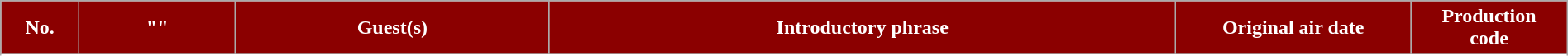<table class="wikitable plainrowheaders" style="width:100%; margin:auto;">
<tr>
<th style="background-color: #8B0000; color:#ffffff" width=5%><abbr>No.</abbr></th>
<th style="background-color: #8B0000; color:#ffffff" width=10%>"<a href='#'></a>"</th>
<th style="background-color: #8B0000; color:#ffffff" width=20%>Guest(s)</th>
<th style="background-color: #8B0000; color:#ffffff" width=40%>Introductory phrase</th>
<th style="background-color: #8B0000; color:#ffffff" width=15%>Original air date</th>
<th style="background-color: #8B0000; color:#ffffff" width=10%>Production <br> code</th>
</tr>
<tr>
</tr>
<tr>
</tr>
<tr>
</tr>
<tr>
</tr>
<tr>
</tr>
<tr>
</tr>
<tr>
</tr>
<tr>
</tr>
<tr>
</tr>
<tr>
</tr>
<tr>
</tr>
<tr>
</tr>
<tr>
</tr>
</table>
